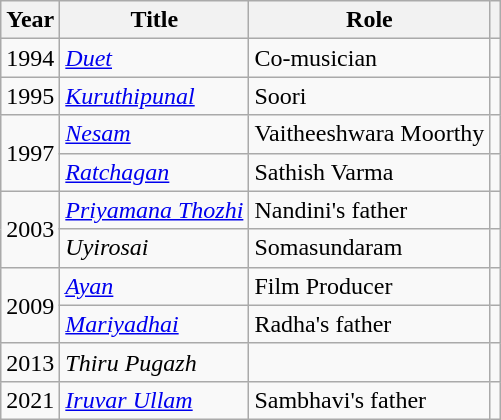<table class="wikitable plainrowheaders sortable">
<tr>
<th scope="col">Year</th>
<th scope="col">Title</th>
<th scope="col">Role</th>
<th scope="col" class="unsortable" ></th>
</tr>
<tr>
<td>1994</td>
<td><em><a href='#'>Duet</a></em></td>
<td>Co-musician</td>
<td></td>
</tr>
<tr>
<td>1995</td>
<td><em><a href='#'>Kuruthipunal</a></em></td>
<td>Soori</td>
<td></td>
</tr>
<tr>
<td rowspan="2">1997</td>
<td><em><a href='#'>Nesam</a></em></td>
<td>Vaitheeshwara Moorthy</td>
<td></td>
</tr>
<tr>
<td><em><a href='#'>Ratchagan</a></em></td>
<td>Sathish Varma</td>
<td></td>
</tr>
<tr>
<td rowspan="2">2003</td>
<td><em><a href='#'>Priyamana Thozhi</a></em></td>
<td>Nandini's father</td>
<td></td>
</tr>
<tr>
<td><em>Uyirosai</em></td>
<td>Somasundaram</td>
<td></td>
</tr>
<tr>
<td rowspan="2">2009</td>
<td><em><a href='#'>Ayan</a></em></td>
<td>Film Producer</td>
<td></td>
</tr>
<tr>
<td><em><a href='#'>Mariyadhai</a></em></td>
<td>Radha's father</td>
<td></td>
</tr>
<tr>
<td>2013</td>
<td><em>Thiru Pugazh</em></td>
<td></td>
<td></td>
</tr>
<tr>
<td>2021</td>
<td><em><a href='#'>Iruvar Ullam</a></em></td>
<td>Sambhavi's father</td>
<td></td>
</tr>
</table>
